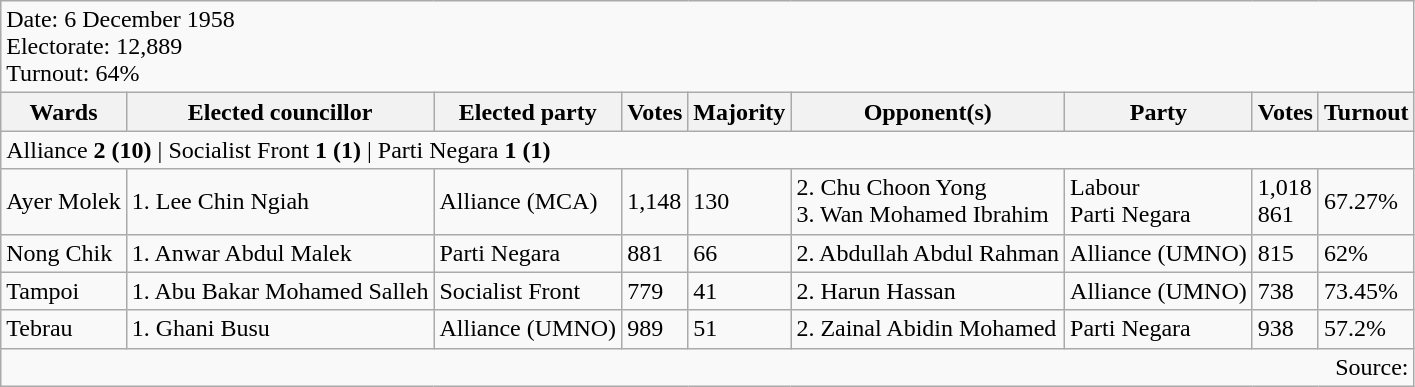<table class=wikitable>
<tr>
<td colspan=9>Date: 6 December 1958<br>Electorate: 12,889<br>Turnout: 64%</td>
</tr>
<tr>
<th>Wards</th>
<th>Elected councillor</th>
<th>Elected party</th>
<th>Votes</th>
<th>Majority</th>
<th>Opponent(s)</th>
<th>Party</th>
<th>Votes</th>
<th>Turnout</th>
</tr>
<tr>
<td colspan=9>Alliance <strong>2 (10)</strong> | Socialist Front <strong>1 (1)</strong> | Parti Negara <strong>1 (1)</strong> </td>
</tr>
<tr>
<td>Ayer Molek</td>
<td>1. Lee Chin Ngiah</td>
<td>Alliance (MCA)</td>
<td>1,148</td>
<td>130</td>
<td>2. Chu Choon Yong<br>3. Wan Mohamed Ibrahim</td>
<td>Labour<br>Parti Negara</td>
<td>1,018<br>861</td>
<td>67.27%</td>
</tr>
<tr>
<td>Nong Chik</td>
<td>1. Anwar Abdul Malek</td>
<td>Parti Negara</td>
<td>881</td>
<td>66</td>
<td>2. Abdullah Abdul Rahman</td>
<td>Alliance (UMNO)</td>
<td>815</td>
<td>62%</td>
</tr>
<tr>
<td>Tampoi</td>
<td>1. Abu Bakar Mohamed Salleh</td>
<td>Socialist Front</td>
<td>779</td>
<td>41</td>
<td>2. Harun Hassan</td>
<td>Alliance (UMNO)</td>
<td>738</td>
<td>73.45%</td>
</tr>
<tr>
<td>Tebrau</td>
<td>1. Ghani Busu</td>
<td>Alliance (UMNO)</td>
<td>989</td>
<td>51</td>
<td>2. Zainal Abidin Mohamed</td>
<td>Parti Negara</td>
<td>938</td>
<td>57.2%</td>
</tr>
<tr>
<td colspan="9" style="text-align:right;">Source: <br></td>
</tr>
</table>
